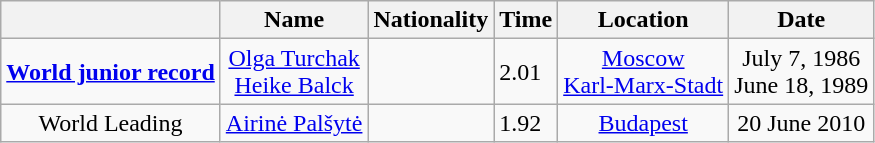<table class=wikitable style=text-align:center>
<tr>
<th></th>
<th>Name</th>
<th>Nationality</th>
<th>Time</th>
<th>Location</th>
<th>Date</th>
</tr>
<tr>
<td><strong><a href='#'>World junior record</a></strong></td>
<td><a href='#'>Olga Turchak</a><br> <a href='#'>Heike Balck</a></td>
<td>  <br> </td>
<td align=left>2.01</td>
<td><a href='#'>Moscow</a> <br> <a href='#'>Karl-Marx-Stadt</a></td>
<td>July 7, 1986 <br> June 18, 1989</td>
</tr>
<tr>
<td>World Leading</td>
<td><a href='#'>Airinė Palšytė</a></td>
<td></td>
<td align=left>1.92</td>
<td><a href='#'>Budapest</a></td>
<td>20 June 2010</td>
</tr>
</table>
